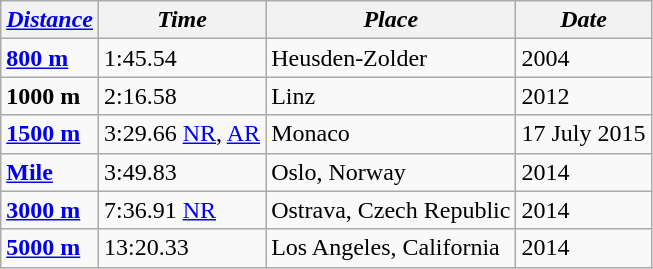<table class="wikitable">
<tr>
<th><em><a href='#'>Distance</a></em></th>
<th><em>Time</em></th>
<th><em>Place</em></th>
<th><em>Date</em></th>
</tr>
<tr>
<td><strong><a href='#'>800 m</a></strong></td>
<td>1:45.54</td>
<td>Heusden-Zolder</td>
<td>2004</td>
</tr>
<tr>
<td><strong>1000 m</strong></td>
<td>2:16.58</td>
<td>Linz</td>
<td>2012</td>
</tr>
<tr>
<td><strong><a href='#'>1500 m</a></strong></td>
<td>3:29.66 <a href='#'>NR</a>, <a href='#'>AR</a></td>
<td>Monaco</td>
<td>17 July 2015</td>
</tr>
<tr>
<td><strong><a href='#'>Mile</a></strong></td>
<td>3:49.83</td>
<td>Oslo, Norway</td>
<td>2014</td>
</tr>
<tr>
<td><strong><a href='#'>3000 m</a></strong></td>
<td>7:36.91 <a href='#'>NR</a></td>
<td>Ostrava, Czech Republic</td>
<td>2014</td>
</tr>
<tr>
<td><strong><a href='#'>5000 m</a></strong></td>
<td>13:20.33</td>
<td>Los Angeles, California</td>
<td>2014</td>
</tr>
</table>
